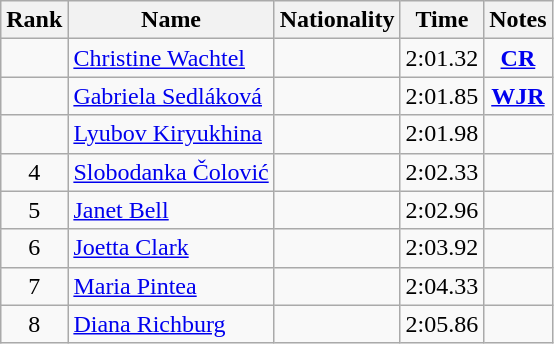<table class="wikitable sortable" style="text-align:center">
<tr>
<th>Rank</th>
<th>Name</th>
<th>Nationality</th>
<th>Time</th>
<th>Notes</th>
</tr>
<tr>
<td></td>
<td align="left"><a href='#'>Christine Wachtel</a></td>
<td align=left></td>
<td>2:01.32</td>
<td><strong><a href='#'>CR</a></strong></td>
</tr>
<tr>
<td></td>
<td align="left"><a href='#'>Gabriela Sedláková</a></td>
<td align=left></td>
<td>2:01.85</td>
<td><strong><a href='#'>WJR</a></strong></td>
</tr>
<tr>
<td></td>
<td align="left"><a href='#'>Lyubov Kiryukhina</a></td>
<td align=left></td>
<td>2:01.98</td>
<td></td>
</tr>
<tr>
<td>4</td>
<td align="left"><a href='#'>Slobodanka Čolović</a></td>
<td align=left></td>
<td>2:02.33</td>
<td></td>
</tr>
<tr>
<td>5</td>
<td align="left"><a href='#'>Janet Bell</a></td>
<td align=left></td>
<td>2:02.96</td>
<td></td>
</tr>
<tr>
<td>6</td>
<td align="left"><a href='#'>Joetta Clark</a></td>
<td align=left></td>
<td>2:03.92</td>
<td></td>
</tr>
<tr>
<td>7</td>
<td align="left"><a href='#'>Maria Pintea</a></td>
<td align=left></td>
<td>2:04.33</td>
<td></td>
</tr>
<tr>
<td>8</td>
<td align="left"><a href='#'>Diana Richburg</a></td>
<td align=left></td>
<td>2:05.86</td>
<td></td>
</tr>
</table>
